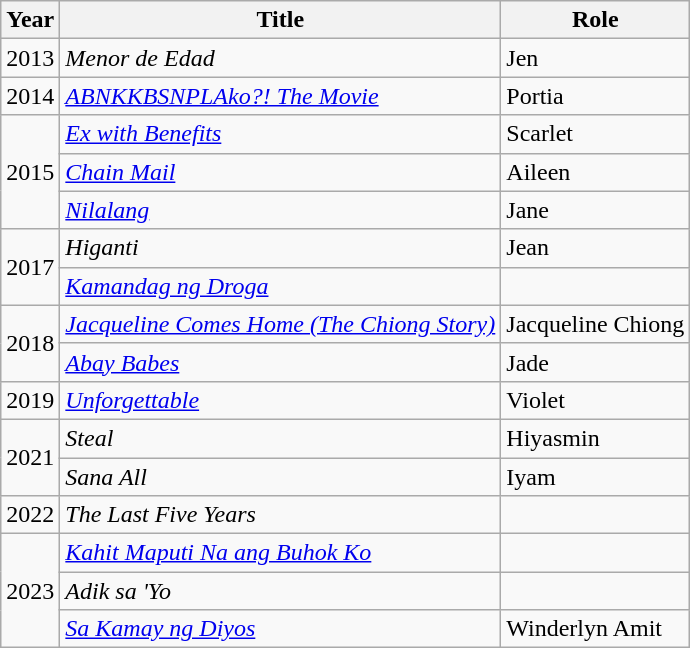<table class="wikitable">
<tr>
<th>Year</th>
<th>Title</th>
<th>Role</th>
</tr>
<tr>
<td>2013</td>
<td><em>Menor de Edad</em></td>
<td>Jen</td>
</tr>
<tr>
<td>2014</td>
<td><em><a href='#'>ABNKKBSNPLAko?! The Movie</a></em></td>
<td>Portia</td>
</tr>
<tr>
<td rowspan="3">2015</td>
<td><em><a href='#'>Ex with Benefits</a></em></td>
<td>Scarlet</td>
</tr>
<tr>
<td><em><a href='#'>Chain Mail</a></em></td>
<td>Aileen</td>
</tr>
<tr>
<td><em><a href='#'>Nilalang</a></em></td>
<td>Jane</td>
</tr>
<tr>
<td rowspan="2">2017</td>
<td><em>Higanti</em></td>
<td>Jean</td>
</tr>
<tr>
<td><em><a href='#'>Kamandag ng Droga</a></em></td>
<td></td>
</tr>
<tr>
<td rowspan="2">2018</td>
<td><em><a href='#'>Jacqueline Comes Home (The Chiong Story)</a></em></td>
<td>Jacqueline Chiong</td>
</tr>
<tr>
<td><em><a href='#'>Abay Babes</a></em></td>
<td>Jade</td>
</tr>
<tr>
<td>2019</td>
<td><em><a href='#'>Unforgettable</a></em></td>
<td>Violet</td>
</tr>
<tr>
<td rowspan="2">2021</td>
<td><em>Steal</em></td>
<td>Hiyasmin</td>
</tr>
<tr>
<td><em>Sana All</em></td>
<td>Iyam</td>
</tr>
<tr>
<td>2022</td>
<td><em>The Last Five Years</em></td>
<td></td>
</tr>
<tr>
<td rowspan="3">2023</td>
<td><em><a href='#'>Kahit Maputi Na ang Buhok Ko</a></em></td>
<td></td>
</tr>
<tr>
<td><em>Adik sa 'Yo</em></td>
<td></td>
</tr>
<tr>
<td><em><a href='#'>Sa Kamay ng Diyos</a></em></td>
<td>Winderlyn Amit</td>
</tr>
</table>
